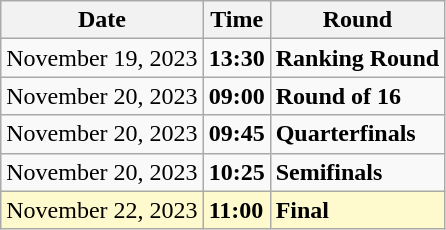<table class="wikitable">
<tr>
<th>Date</th>
<th>Time</th>
<th>Round</th>
</tr>
<tr>
<td>November 19, 2023</td>
<td><strong>13:30</strong></td>
<td><strong>Ranking Round</strong></td>
</tr>
<tr>
<td>November 20, 2023</td>
<td><strong>09:00</strong></td>
<td><strong>Round of 16</strong></td>
</tr>
<tr>
<td>November 20, 2023</td>
<td><strong>09:45</strong></td>
<td><strong>Quarterfinals</strong></td>
</tr>
<tr>
<td>November 20, 2023</td>
<td><strong>10:25</strong></td>
<td><strong>Semifinals</strong></td>
</tr>
<tr style=background:lemonchiffon>
<td>November 22, 2023</td>
<td><strong>11:00</strong></td>
<td><strong>Final</strong></td>
</tr>
</table>
